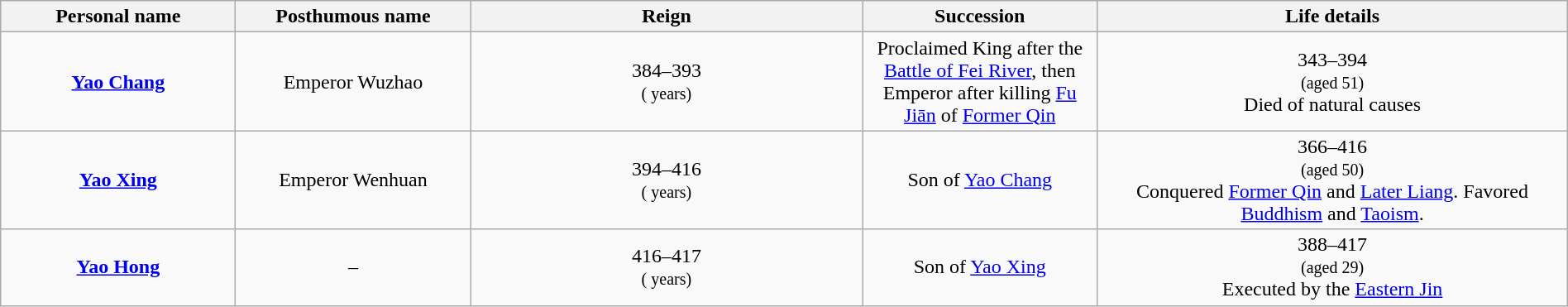<table class="wikitable plainrowheaders" style="text-align:center; width:100%;">
<tr>
<th scope="col" width="15%">Personal name</th>
<th scope="col" width="15%">Posthumous name</th>
<th scope="col" width="25%">Reign</th>
<th scope="col" width="15%">Succession</th>
<th scope="col" width="30%">Life details</th>
</tr>
<tr>
<td><strong><a href='#'>Yao Chang</a></strong><br></td>
<td>Emperor Wuzhao<br></td>
<td>384–393<br><small>( years)</small><br><small></small></td>
<td>Proclaimed King after the <a href='#'>Battle of Fei River</a>, then Emperor after killing <a href='#'>Fu Jiān</a> of <a href='#'>Former Qin</a></td>
<td>343–394<br><small>(aged 51)</small><br>Died of natural causes</td>
</tr>
<tr>
<td><strong><a href='#'>Yao Xing</a></strong><br></td>
<td>Emperor Wenhuan<br></td>
<td>394–416<br><small>( years)</small><br><small></small></td>
<td>Son of <a href='#'>Yao Chang</a></td>
<td>366–416<br><small>(aged 50)</small><br>Conquered <a href='#'>Former Qin</a> and <a href='#'>Later Liang</a>.  Favored <a href='#'>Buddhism</a> and <a href='#'>Taoism</a>.</td>
</tr>
<tr>
<td><strong><a href='#'>Yao Hong</a></strong><br></td>
<td>–</td>
<td>416–417<br><small>( years)</small><br><small></small></td>
<td>Son of <a href='#'>Yao Xing</a></td>
<td>388–417<br><small>(aged 29)</small><br>Executed by the <a href='#'>Eastern Jin</a></td>
</tr>
</table>
